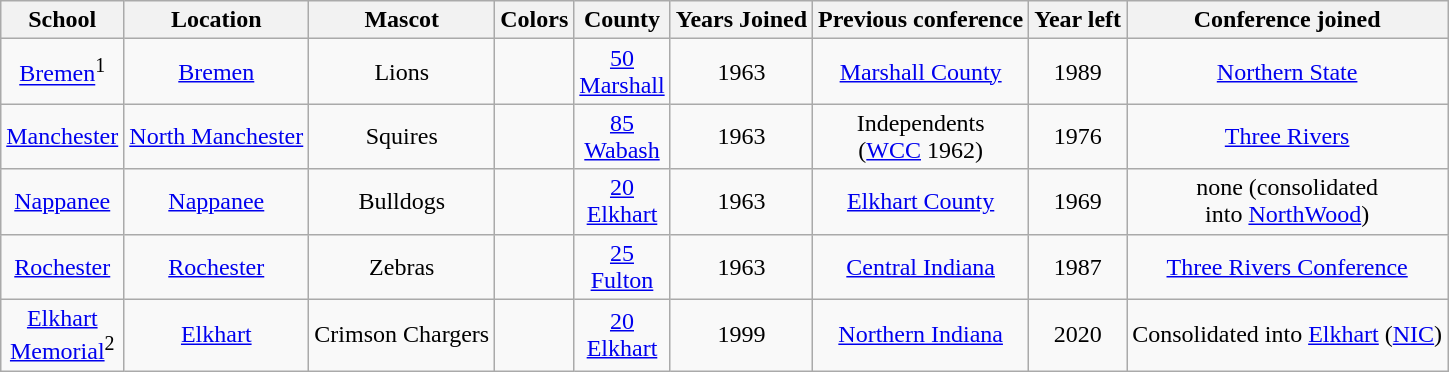<table class="wikitable" style="text-align:center;">
<tr>
<th>School</th>
<th>Location</th>
<th>Mascot</th>
<th>Colors</th>
<th>County</th>
<th>Years Joined</th>
<th>Previous conference</th>
<th>Year left</th>
<th>Conference joined</th>
</tr>
<tr>
<td><a href='#'>Bremen</a><sup>1</sup></td>
<td><a href='#'>Bremen</a></td>
<td>Lions</td>
<td> </td>
<td><a href='#'>50 <br> Marshall</a></td>
<td>1963</td>
<td><a href='#'>Marshall County</a></td>
<td>1989</td>
<td><a href='#'>Northern State</a></td>
</tr>
<tr>
<td><a href='#'>Manchester</a></td>
<td><a href='#'>North Manchester</a></td>
<td>Squires</td>
<td>  </td>
<td><a href='#'>85 <br> Wabash</a></td>
<td>1963</td>
<td>Independents<br>(<a href='#'>WCC</a> 1962)</td>
<td>1976</td>
<td><a href='#'>Three Rivers</a></td>
</tr>
<tr>
<td><a href='#'>Nappanee</a></td>
<td><a href='#'>Nappanee</a></td>
<td>Bulldogs</td>
<td> </td>
<td><a href='#'>20 <br> Elkhart</a></td>
<td>1963</td>
<td><a href='#'>Elkhart County</a></td>
<td>1969</td>
<td>none (consolidated <br> into <a href='#'>NorthWood</a>)</td>
</tr>
<tr>
<td><a href='#'>Rochester</a></td>
<td><a href='#'>Rochester</a></td>
<td>Zebras</td>
<td>  </td>
<td><a href='#'>25 <br> Fulton</a></td>
<td>1963</td>
<td><a href='#'>Central Indiana</a></td>
<td>1987</td>
<td><a href='#'>Three Rivers Conference</a></td>
</tr>
<tr>
<td><a href='#'>Elkhart <br> Memorial</a><sup>2</sup></td>
<td><a href='#'>Elkhart</a></td>
<td>Crimson Chargers</td>
<td> </td>
<td><a href='#'>20 <br> Elkhart</a></td>
<td>1999</td>
<td><a href='#'>Northern Indiana</a></td>
<td>2020</td>
<td>Consolidated into <a href='#'>Elkhart</a> (<a href='#'>NIC</a>)</td>
</tr>
</table>
